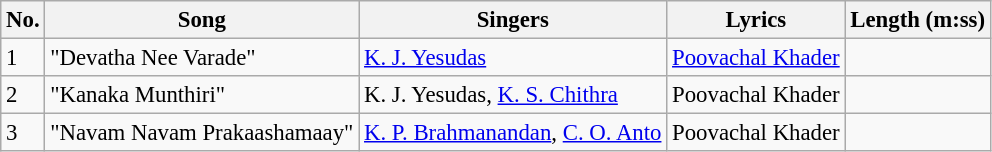<table class="wikitable" style="font-size:95%;">
<tr>
<th>No.</th>
<th>Song</th>
<th>Singers</th>
<th>Lyrics</th>
<th>Length (m:ss)</th>
</tr>
<tr>
<td>1</td>
<td>"Devatha Nee Varade"</td>
<td><a href='#'>K. J. Yesudas</a></td>
<td><a href='#'>Poovachal Khader</a></td>
<td></td>
</tr>
<tr>
<td>2</td>
<td>"Kanaka Munthiri"</td>
<td>K. J. Yesudas, <a href='#'>K. S. Chithra</a></td>
<td>Poovachal Khader</td>
<td></td>
</tr>
<tr>
<td>3</td>
<td>"Navam Navam Prakaashamaay"</td>
<td><a href='#'>K. P. Brahmanandan</a>, <a href='#'>C. O. Anto</a></td>
<td>Poovachal Khader</td>
<td></td>
</tr>
</table>
